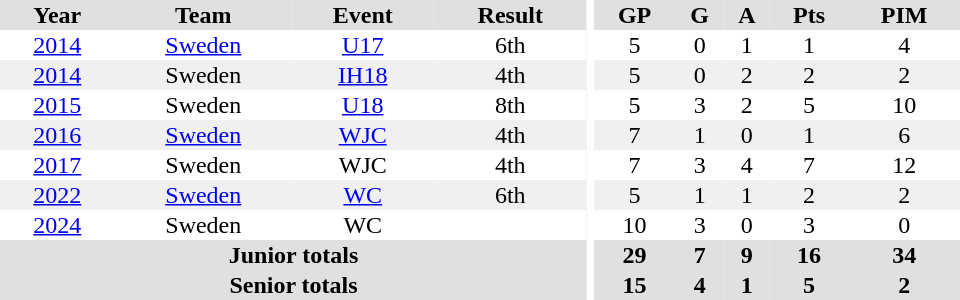<table border="0" cellpadding="1" cellspacing="0" ID="Table3" style="text-align:center; width:40em">
<tr ALIGN="center" bgcolor="#e0e0e0">
<th>Year</th>
<th>Team</th>
<th>Event</th>
<th>Result</th>
<th rowspan="100" bgcolor="#ffffff"></th>
<th>GP</th>
<th>G</th>
<th>A</th>
<th>Pts</th>
<th>PIM</th>
</tr>
<tr>
<td><a href='#'>2014</a></td>
<td><a href='#'>Sweden</a></td>
<td><a href='#'>U17</a></td>
<td>6th</td>
<td>5</td>
<td>0</td>
<td>1</td>
<td>1</td>
<td>4</td>
</tr>
<tr bgcolor="#f0f0f0">
<td><a href='#'>2014</a></td>
<td>Sweden</td>
<td><a href='#'>IH18</a></td>
<td>4th</td>
<td>5</td>
<td>0</td>
<td>2</td>
<td>2</td>
<td>2</td>
</tr>
<tr>
<td><a href='#'>2015</a></td>
<td>Sweden</td>
<td><a href='#'>U18</a></td>
<td>8th</td>
<td>5</td>
<td>3</td>
<td>2</td>
<td>5</td>
<td>10</td>
</tr>
<tr bgcolor="#f0f0f0">
<td><a href='#'>2016</a></td>
<td><a href='#'>Sweden</a></td>
<td><a href='#'>WJC</a></td>
<td>4th</td>
<td>7</td>
<td>1</td>
<td>0</td>
<td>1</td>
<td>6</td>
</tr>
<tr>
<td><a href='#'>2017</a></td>
<td>Sweden</td>
<td>WJC</td>
<td>4th</td>
<td>7</td>
<td>3</td>
<td>4</td>
<td>7</td>
<td>12</td>
</tr>
<tr bgcolor="#f0f0f0">
<td><a href='#'>2022</a></td>
<td><a href='#'>Sweden</a></td>
<td><a href='#'>WC</a></td>
<td>6th</td>
<td>5</td>
<td>1</td>
<td>1</td>
<td>2</td>
<td>2</td>
</tr>
<tr>
<td><a href='#'>2024</a></td>
<td>Sweden</td>
<td>WC</td>
<td></td>
<td>10</td>
<td>3</td>
<td>0</td>
<td>3</td>
<td>0</td>
</tr>
<tr bgcolor="#e0e0e0">
<th colspan="4">Junior totals</th>
<th>29</th>
<th>7</th>
<th>9</th>
<th>16</th>
<th>34</th>
</tr>
<tr bgcolor="#e0e0e0">
<th colspan="4">Senior totals</th>
<th>15</th>
<th>4</th>
<th>1</th>
<th>5</th>
<th>2</th>
</tr>
</table>
